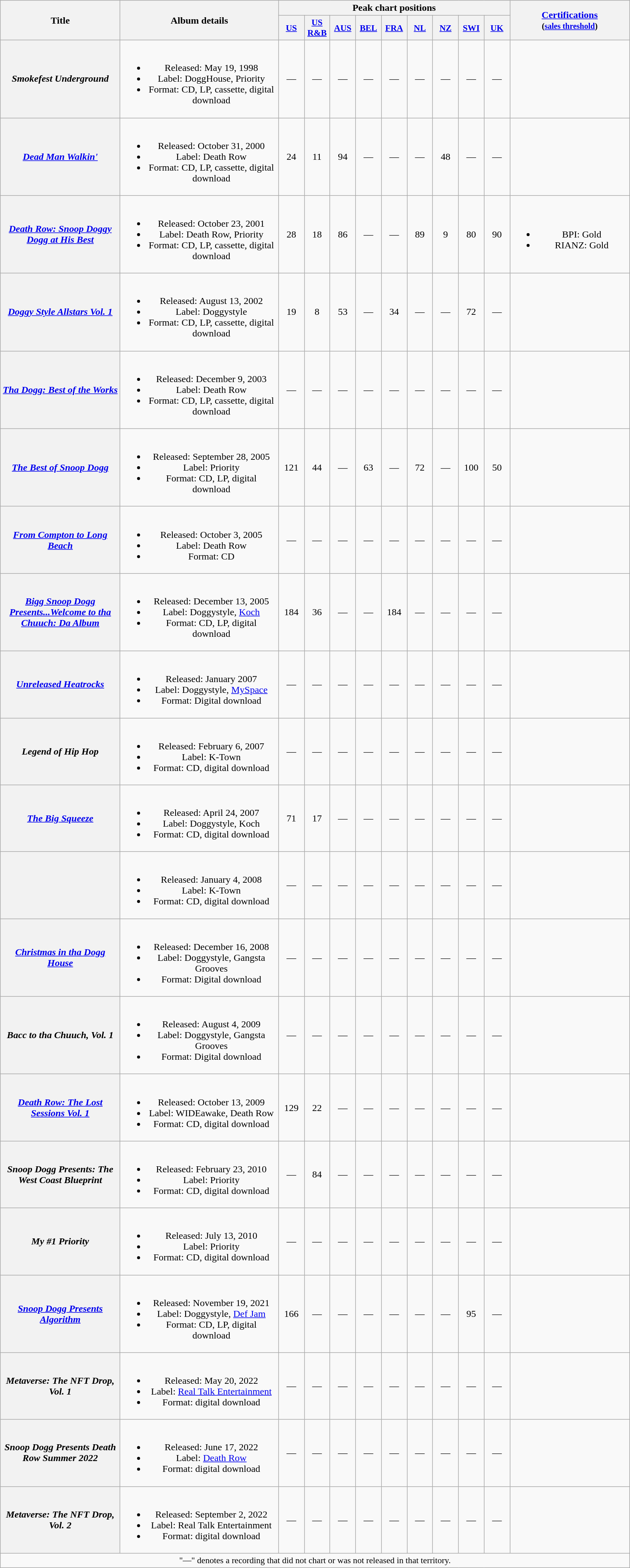<table class="wikitable plainrowheaders" style="text-align:center;">
<tr>
<th scope="col" rowspan="2" style="width:12em;">Title</th>
<th scope="col" rowspan="2" style="width:16em;">Album details</th>
<th scope="col" colspan="9">Peak chart positions</th>
<th scope="col" rowspan="2" style="width:12em;"><a href='#'>Certifications</a><br><small>(<a href='#'>sales threshold</a>)</small></th>
</tr>
<tr>
<th scope="col" style="width:2.5em;font-size:90%;"><a href='#'>US</a><br></th>
<th scope="col" style="width:2.5em;font-size:90%;"><a href='#'>US<br>R&B</a><br></th>
<th scope="col" style="width:2.5em;font-size:90%;"><a href='#'>AUS</a><br></th>
<th scope="col" style="width:2.5em;font-size:90%;"><a href='#'>BEL</a><br></th>
<th scope="col" style="width:2.5em;font-size:90%;"><a href='#'>FRA</a><br></th>
<th scope="col" style="width:2.5em;font-size:90%;"><a href='#'>NL</a><br></th>
<th scope="col" style="width:2.5em;font-size:90%;"><a href='#'>NZ</a><br></th>
<th scope="col" style="width:2.5em;font-size:90%;"><a href='#'>SWI</a><br></th>
<th scope="col" style="width:2.5em;font-size:90%;"><a href='#'>UK</a><br></th>
</tr>
<tr>
<th scope="row"><em>Smokefest Underground</em></th>
<td><br><ul><li>Released: May 19, 1998</li><li>Label: DoggHouse, Priority</li><li>Format: CD, LP, cassette, digital download</li></ul></td>
<td>—</td>
<td>—</td>
<td>—</td>
<td>—</td>
<td>—</td>
<td>—</td>
<td>—</td>
<td>—</td>
<td>—</td>
<td></td>
</tr>
<tr>
<th scope="row"><em><a href='#'>Dead Man Walkin'</a></em></th>
<td><br><ul><li>Released: October 31, 2000</li><li>Label: Death Row</li><li>Format: CD, LP, cassette, digital download</li></ul></td>
<td>24</td>
<td>11</td>
<td>94</td>
<td>—</td>
<td>—</td>
<td>—</td>
<td>48</td>
<td>—</td>
<td>—</td>
<td></td>
</tr>
<tr>
<th scope="row"><em><a href='#'>Death Row: Snoop Doggy Dogg at His Best</a></em></th>
<td><br><ul><li>Released: October 23, 2001</li><li>Label: Death Row, Priority</li><li>Format: CD, LP, cassette, digital download</li></ul></td>
<td>28</td>
<td>18</td>
<td>86</td>
<td>—</td>
<td>—</td>
<td>89</td>
<td>9</td>
<td>80</td>
<td>90</td>
<td><br><ul><li>BPI: Gold</li><li>RIANZ: Gold</li></ul></td>
</tr>
<tr>
<th scope="row"><em><a href='#'>Doggy Style Allstars Vol. 1</a></em></th>
<td><br><ul><li>Released: August 13, 2002</li><li>Label: Doggystyle</li><li>Format: CD, LP, cassette, digital download</li></ul></td>
<td>19</td>
<td>8</td>
<td>53</td>
<td>—</td>
<td>34</td>
<td>—</td>
<td>—</td>
<td>72</td>
<td>—</td>
<td></td>
</tr>
<tr>
<th scope="row"><em><a href='#'>Tha Dogg: Best of the Works</a></em></th>
<td><br><ul><li>Released: December 9, 2003</li><li>Label: Death Row</li><li>Format: CD, LP, cassette, digital download</li></ul></td>
<td>—</td>
<td>—</td>
<td>—</td>
<td>—</td>
<td>—</td>
<td>—</td>
<td>—</td>
<td>—</td>
<td>—</td>
<td></td>
</tr>
<tr>
<th scope="row"><em><a href='#'>The Best of Snoop Dogg</a></em></th>
<td><br><ul><li>Released: September 28, 2005</li><li>Label: Priority</li><li>Format: CD, LP, digital download</li></ul></td>
<td>121</td>
<td>44</td>
<td>—</td>
<td>63</td>
<td>—</td>
<td>72</td>
<td>—</td>
<td>100</td>
<td>50</td>
<td></td>
</tr>
<tr>
<th scope="row"><em><a href='#'>From Compton to Long Beach</a></em></th>
<td><br><ul><li>Released: October 3, 2005</li><li>Label: Death Row</li><li>Format: CD</li></ul></td>
<td>—</td>
<td>—</td>
<td>—</td>
<td>—</td>
<td>—</td>
<td>—</td>
<td>—</td>
<td>—</td>
<td>—</td>
<td></td>
</tr>
<tr>
<th scope="row"><em><a href='#'>Bigg Snoop Dogg Presents...Welcome to tha Chuuch: Da Album</a></em></th>
<td><br><ul><li>Released: December 13, 2005</li><li>Label: Doggystyle, <a href='#'>Koch</a></li><li>Format: CD, LP, digital download</li></ul></td>
<td>184</td>
<td>36</td>
<td>—</td>
<td>—</td>
<td>184</td>
<td>—</td>
<td>—</td>
<td>—</td>
<td>—</td>
<td></td>
</tr>
<tr>
<th scope="row"><em><a href='#'>Unreleased Heatrocks</a></em></th>
<td><br><ul><li>Released: January 2007</li><li>Label: Doggystyle, <a href='#'>MySpace</a></li><li>Format: Digital download</li></ul></td>
<td>—</td>
<td>—</td>
<td>—</td>
<td>—</td>
<td>—</td>
<td>—</td>
<td>—</td>
<td>—</td>
<td>—</td>
<td></td>
</tr>
<tr>
<th scope="row"><em>Legend of Hip Hop</em></th>
<td><br><ul><li>Released: February 6, 2007</li><li>Label: K-Town</li><li>Format: CD, digital download</li></ul></td>
<td>—</td>
<td>—</td>
<td>—</td>
<td>—</td>
<td>—</td>
<td>—</td>
<td>—</td>
<td>—</td>
<td>—</td>
<td></td>
</tr>
<tr>
<th scope="row"><em><a href='#'>The Big Squeeze</a></em></th>
<td><br><ul><li>Released: April 24, 2007</li><li>Label: Doggystyle, Koch</li><li>Format: CD, digital download</li></ul></td>
<td>71</td>
<td>17</td>
<td>—</td>
<td>—</td>
<td>—</td>
<td>—</td>
<td>—</td>
<td>—</td>
<td>—</td>
<td></td>
</tr>
<tr>
<th scope="row"><em></em></th>
<td><br><ul><li>Released: January 4, 2008</li><li>Label: K-Town</li><li>Format: CD, digital download</li></ul></td>
<td>—</td>
<td>—</td>
<td>—</td>
<td>—</td>
<td>—</td>
<td>—</td>
<td>—</td>
<td>—</td>
<td>—</td>
<td></td>
</tr>
<tr>
<th scope="row"><em><a href='#'>Christmas in tha Dogg House</a></em></th>
<td><br><ul><li>Released: December 16, 2008</li><li>Label: Doggystyle, Gangsta Grooves</li><li>Format: Digital download</li></ul></td>
<td>—</td>
<td>—</td>
<td>—</td>
<td>—</td>
<td>—</td>
<td>—</td>
<td>—</td>
<td>—</td>
<td>—</td>
<td></td>
</tr>
<tr>
<th scope="row"><em>Bacc to tha Chuuch, Vol. 1</em></th>
<td><br><ul><li>Released: August 4, 2009</li><li>Label: Doggystyle, Gangsta Grooves</li><li>Format: Digital download</li></ul></td>
<td>—</td>
<td>—</td>
<td>—</td>
<td>—</td>
<td>—</td>
<td>—</td>
<td>—</td>
<td>—</td>
<td>—</td>
<td></td>
</tr>
<tr>
<th scope="row"><em><a href='#'>Death Row: The Lost Sessions Vol. 1</a></em></th>
<td><br><ul><li>Released: October 13, 2009</li><li>Label: WIDEawake, Death Row</li><li>Format: CD, digital download</li></ul></td>
<td>129</td>
<td>22</td>
<td>—</td>
<td>—</td>
<td>—</td>
<td>—</td>
<td>—</td>
<td>—</td>
<td>—</td>
<td></td>
</tr>
<tr>
<th scope="row"><em>Snoop Dogg Presents: The West Coast Blueprint</em></th>
<td><br><ul><li>Released: February 23, 2010</li><li>Label: Priority</li><li>Format: CD, digital download</li></ul></td>
<td>—</td>
<td>84</td>
<td>—</td>
<td>—</td>
<td>—</td>
<td>—</td>
<td>—</td>
<td>—</td>
<td>—</td>
<td></td>
</tr>
<tr>
<th scope="row"><em>My #1 Priority</em></th>
<td><br><ul><li>Released: July 13, 2010</li><li>Label: Priority</li><li>Format: CD, digital download</li></ul></td>
<td>—</td>
<td>—</td>
<td>—</td>
<td>—</td>
<td>—</td>
<td>—</td>
<td>—</td>
<td>—</td>
<td>—</td>
<td></td>
</tr>
<tr>
<th scope="row"><em><a href='#'>Snoop Dogg Presents Algorithm</a></em></th>
<td><br><ul><li>Released: November 19, 2021</li><li>Label: Doggystyle, <a href='#'>Def Jam</a></li><li>Format: CD, LP, digital download</li></ul></td>
<td>166<br></td>
<td>—</td>
<td>—</td>
<td>—</td>
<td>—</td>
<td>—</td>
<td>—</td>
<td>95</td>
<td>—</td>
<td></td>
</tr>
<tr>
<th scope="row"><em>Metaverse: The NFT Drop, Vol. 1</em></th>
<td><br><ul><li>Released: May 20, 2022</li><li>Label: <a href='#'>Real Talk Entertainment</a></li><li>Format: digital download</li></ul></td>
<td>—</td>
<td>—</td>
<td>—</td>
<td>—</td>
<td>—</td>
<td>—</td>
<td>—</td>
<td>—</td>
<td>—</td>
</tr>
<tr>
<th scope="row"><em>Snoop Dogg Presents Death Row Summer 2022</em></th>
<td><br><ul><li>Released: June 17, 2022</li><li>Label: <a href='#'>Death Row</a></li><li>Format: digital download</li></ul></td>
<td>—</td>
<td>—</td>
<td>—</td>
<td>—</td>
<td>—</td>
<td>—</td>
<td>—</td>
<td>—</td>
<td>—</td>
<td></td>
</tr>
<tr>
<th scope="row"><em>Metaverse: The NFT Drop, Vol. 2</em></th>
<td><br><ul><li>Released: September 2, 2022</li><li>Label: Real Talk Entertainment</li><li>Format: digital download</li></ul></td>
<td>—</td>
<td>—</td>
<td>—</td>
<td>—</td>
<td>—</td>
<td>—</td>
<td>—</td>
<td>—</td>
<td>—</td>
<td></td>
</tr>
<tr>
<td colspan="14" style="font-size:90%">"—" denotes a recording that did not chart or was not released in that territory.</td>
</tr>
</table>
